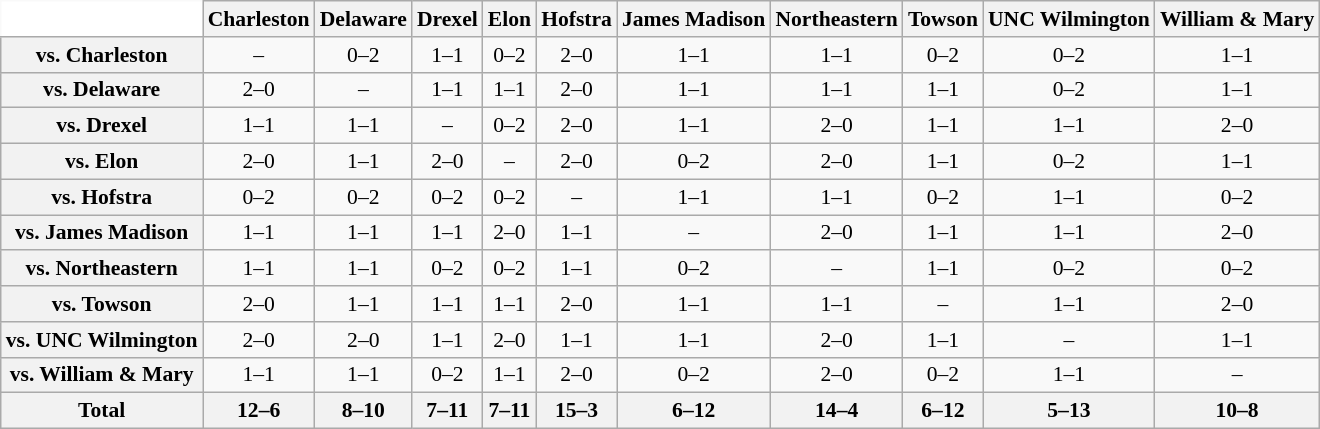<table class="wikitable" style="white-space:nowrap;font-size:90%;">
<tr>
<th colspan=1 style="background:white; border-top-style:hidden; border-left-style:hidden;"   width=75> </th>
<th style=>Charleston</th>
<th style=>Delaware</th>
<th style=>Drexel</th>
<th style=>Elon</th>
<th style=>Hofstra</th>
<th style=>James Madison</th>
<th style=>Northeastern</th>
<th style=>Towson</th>
<th style=>UNC Wilmington</th>
<th style=>William & Mary</th>
</tr>
<tr style="text-align:center;">
<th>vs. Charleston</th>
<td>–</td>
<td>0–2</td>
<td>1–1</td>
<td>0–2</td>
<td>2–0</td>
<td>1–1</td>
<td>1–1</td>
<td>0–2</td>
<td>0–2</td>
<td>1–1</td>
</tr>
<tr style="text-align:center;">
<th>vs. Delaware</th>
<td>2–0</td>
<td>–</td>
<td>1–1</td>
<td>1–1</td>
<td>2–0</td>
<td>1–1</td>
<td>1–1</td>
<td>1–1</td>
<td>0–2</td>
<td>1–1</td>
</tr>
<tr style="text-align:center;">
<th>vs. Drexel</th>
<td>1–1</td>
<td>1–1</td>
<td>–</td>
<td>0–2</td>
<td>2–0</td>
<td>1–1</td>
<td>2–0</td>
<td>1–1</td>
<td>1–1</td>
<td>2–0</td>
</tr>
<tr style="text-align:center;">
<th>vs. Elon</th>
<td>2–0</td>
<td>1–1</td>
<td>2–0</td>
<td>–</td>
<td>2–0</td>
<td>0–2</td>
<td>2–0</td>
<td>1–1</td>
<td>0–2</td>
<td>1–1</td>
</tr>
<tr style="text-align:center;">
<th>vs. Hofstra</th>
<td>0–2</td>
<td>0–2</td>
<td>0–2</td>
<td>0–2</td>
<td>–</td>
<td>1–1</td>
<td>1–1</td>
<td>0–2</td>
<td>1–1</td>
<td>0–2</td>
</tr>
<tr style="text-align:center;">
<th>vs. James Madison</th>
<td>1–1</td>
<td>1–1</td>
<td>1–1</td>
<td>2–0</td>
<td>1–1</td>
<td>–</td>
<td>2–0</td>
<td>1–1</td>
<td>1–1</td>
<td>2–0</td>
</tr>
<tr style="text-align:center;">
<th>vs. Northeastern</th>
<td>1–1</td>
<td>1–1</td>
<td>0–2</td>
<td>0–2</td>
<td>1–1</td>
<td>0–2</td>
<td>–</td>
<td>1–1</td>
<td>0–2</td>
<td>0–2</td>
</tr>
<tr style="text-align:center;">
<th>vs. Towson</th>
<td>2–0</td>
<td>1–1</td>
<td>1–1</td>
<td>1–1</td>
<td>2–0</td>
<td>1–1</td>
<td>1–1</td>
<td>–</td>
<td>1–1</td>
<td>2–0</td>
</tr>
<tr style="text-align:center;">
<th>vs. UNC Wilmington</th>
<td>2–0</td>
<td>2–0</td>
<td>1–1</td>
<td>2–0</td>
<td>1–1</td>
<td>1–1</td>
<td>2–0</td>
<td>1–1</td>
<td>–</td>
<td>1–1</td>
</tr>
<tr style="text-align:center;">
<th>vs. William & Mary</th>
<td>1–1</td>
<td>1–1</td>
<td>0–2</td>
<td>1–1</td>
<td>2–0</td>
<td>0–2</td>
<td>2–0</td>
<td>0–2</td>
<td>1–1</td>
<td>–<br></td>
</tr>
<tr style="text-align:center;">
<th>Total</th>
<th>12–6</th>
<th>8–10</th>
<th>7–11</th>
<th>7–11</th>
<th>15–3</th>
<th>6–12</th>
<th>14–4</th>
<th>6–12</th>
<th>5–13</th>
<th>10–8</th>
</tr>
</table>
